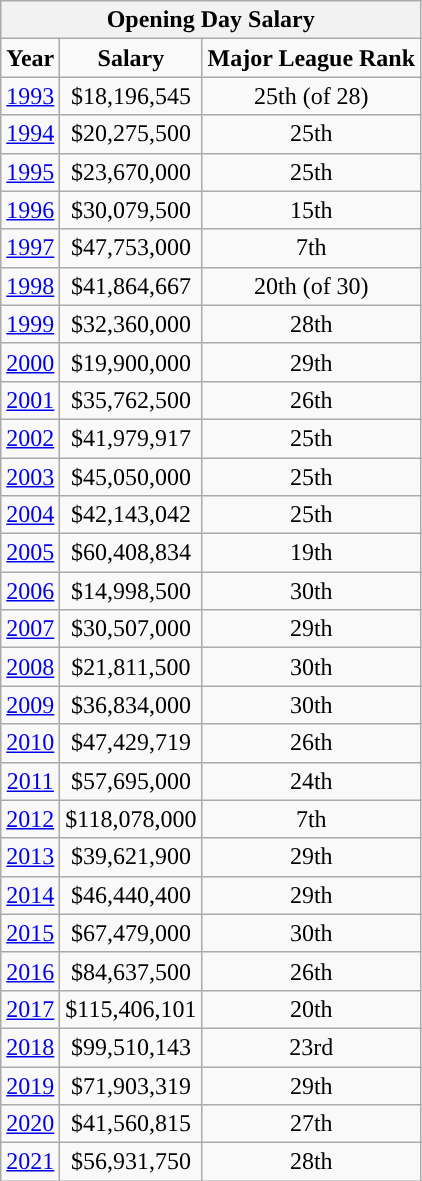<table class="wikitable" style="text-align:center">
<tr>
<th colspan=5>Opening Day Salary</th>
</tr>
<tr>
<td><strong>Year</strong></td>
<td><strong>Salary</strong></td>
<td><strong>Major League Rank</strong></td>
</tr>
<tr>
<td><a href='#'>1993</a></td>
<td>$18,196,545</td>
<td>25th (of 28)</td>
</tr>
<tr>
<td><a href='#'>1994</a></td>
<td>$20,275,500</td>
<td>25th</td>
</tr>
<tr>
<td><a href='#'>1995</a></td>
<td>$23,670,000</td>
<td>25th</td>
</tr>
<tr>
<td><a href='#'>1996</a></td>
<td>$30,079,500</td>
<td>15th</td>
</tr>
<tr>
<td><a href='#'>1997</a></td>
<td>$47,753,000</td>
<td>7th</td>
</tr>
<tr>
<td><a href='#'>1998</a></td>
<td>$41,864,667</td>
<td>20th (of 30)</td>
</tr>
<tr>
<td><a href='#'>1999</a></td>
<td>$32,360,000</td>
<td>28th</td>
</tr>
<tr>
<td><a href='#'>2000</a></td>
<td>$19,900,000</td>
<td>29th</td>
</tr>
<tr>
<td><a href='#'>2001</a></td>
<td>$35,762,500</td>
<td>26th</td>
</tr>
<tr>
<td><a href='#'>2002</a></td>
<td>$41,979,917</td>
<td>25th</td>
</tr>
<tr>
<td><a href='#'>2003</a></td>
<td>$45,050,000</td>
<td>25th</td>
</tr>
<tr>
<td><a href='#'>2004</a></td>
<td>$42,143,042</td>
<td>25th</td>
</tr>
<tr>
<td><a href='#'>2005</a></td>
<td>$60,408,834</td>
<td>19th</td>
</tr>
<tr>
<td><a href='#'>2006</a></td>
<td>$14,998,500</td>
<td>30th</td>
</tr>
<tr>
<td><a href='#'>2007</a></td>
<td>$30,507,000</td>
<td>29th</td>
</tr>
<tr>
<td><a href='#'>2008</a></td>
<td>$21,811,500</td>
<td>30th</td>
</tr>
<tr>
<td><a href='#'>2009</a></td>
<td>$36,834,000</td>
<td>30th</td>
</tr>
<tr>
<td><a href='#'>2010</a></td>
<td>$47,429,719</td>
<td>26th</td>
</tr>
<tr>
<td><a href='#'>2011</a></td>
<td>$57,695,000</td>
<td>24th</td>
</tr>
<tr>
<td><a href='#'>2012</a></td>
<td>$118,078,000</td>
<td>7th</td>
</tr>
<tr>
<td><a href='#'>2013</a></td>
<td>$39,621,900</td>
<td>29th</td>
</tr>
<tr>
<td><a href='#'>2014</a></td>
<td>$46,440,400</td>
<td>29th</td>
</tr>
<tr>
<td><a href='#'>2015</a></td>
<td>$67,479,000</td>
<td>30th</td>
</tr>
<tr>
<td><a href='#'>2016</a></td>
<td>$84,637,500</td>
<td>26th</td>
</tr>
<tr>
<td><a href='#'>2017</a></td>
<td>$115,406,101</td>
<td>20th</td>
</tr>
<tr>
<td><a href='#'>2018</a></td>
<td>$99,510,143</td>
<td>23rd</td>
</tr>
<tr>
<td><a href='#'>2019</a></td>
<td>$71,903,319</td>
<td>29th</td>
</tr>
<tr>
<td><a href='#'>2020</a></td>
<td>$41,560,815</td>
<td>27th</td>
</tr>
<tr>
<td><a href='#'>2021</a></td>
<td>$56,931,750</td>
<td>28th</td>
</tr>
</table>
